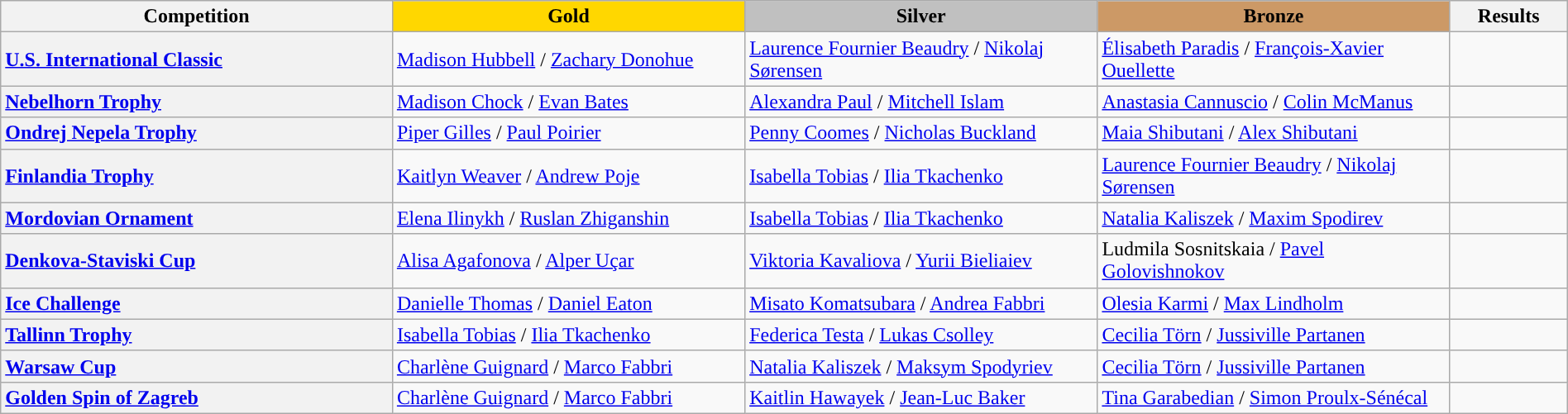<table class="wikitable unsortable" style="text-align:left; width:100%;">
<tr>
<th scope="col" style="text-align:center; width:25%;">Competition</th>
<td scope="col" style="text-align:center; width:22.5%; background:gold"><strong>Gold</strong></td>
<td scope="col" style="text-align:center; width:22.5%; background:silver"><strong>Silver</strong></td>
<td scope="col" style="text-align:center; width:22.5%; background:#c96"><strong>Bronze</strong></td>
<th scope="col" style="text-align:center; width:7.5%;">Results</th>
</tr>
<tr>
<th scope="row" style="text-align:left"> <a href='#'>U.S. International Classic</a></th>
<td> <a href='#'>Madison Hubbell</a> / <a href='#'>Zachary Donohue</a></td>
<td> <a href='#'>Laurence Fournier Beaudry</a> / <a href='#'>Nikolaj Sørensen</a></td>
<td> <a href='#'>Élisabeth Paradis</a> / <a href='#'>François-Xavier Ouellette</a></td>
<td></td>
</tr>
<tr>
<th scope="row" style="text-align:left"> <a href='#'>Nebelhorn Trophy</a></th>
<td> <a href='#'>Madison Chock</a> / <a href='#'>Evan Bates</a></td>
<td> <a href='#'>Alexandra Paul</a> / <a href='#'>Mitchell Islam</a></td>
<td> <a href='#'>Anastasia Cannuscio</a> / <a href='#'>Colin McManus</a></td>
<td></td>
</tr>
<tr>
<th scope="row" style="text-align:left"> <a href='#'>Ondrej Nepela Trophy</a></th>
<td> <a href='#'>Piper Gilles</a> / <a href='#'>Paul Poirier</a></td>
<td> <a href='#'>Penny Coomes</a> / <a href='#'>Nicholas Buckland</a></td>
<td> <a href='#'>Maia Shibutani</a> / <a href='#'>Alex Shibutani</a></td>
<td></td>
</tr>
<tr>
<th scope="row" style="text-align:left"> <a href='#'>Finlandia Trophy</a></th>
<td> <a href='#'>Kaitlyn Weaver</a> / <a href='#'>Andrew Poje</a></td>
<td> <a href='#'>Isabella Tobias</a> / <a href='#'>Ilia Tkachenko</a></td>
<td> <a href='#'>Laurence Fournier Beaudry</a> / <a href='#'>Nikolaj Sørensen</a></td>
<td></td>
</tr>
<tr>
<th scope="row" style="text-align:left"> <a href='#'>Mordovian Ornament</a></th>
<td> <a href='#'>Elena Ilinykh</a> / <a href='#'>Ruslan Zhiganshin</a></td>
<td> <a href='#'>Isabella Tobias</a> / <a href='#'>Ilia Tkachenko</a></td>
<td> <a href='#'>Natalia Kaliszek</a> / <a href='#'>Maxim Spodirev</a></td>
<td></td>
</tr>
<tr>
<th scope="row" style="text-align:left"> <a href='#'>Denkova-Staviski Cup</a></th>
<td> <a href='#'>Alisa Agafonova</a> / <a href='#'>Alper Uçar</a></td>
<td> <a href='#'>Viktoria Kavaliova</a> / <a href='#'>Yurii Bieliaiev</a></td>
<td> Ludmila Sosnitskaia / <a href='#'>Pavel Golovishnokov</a></td>
<td></td>
</tr>
<tr>
<th scope="row" style="text-align:left"> <a href='#'>Ice Challenge</a></th>
<td> <a href='#'>Danielle Thomas</a> / <a href='#'>Daniel Eaton</a></td>
<td> <a href='#'>Misato Komatsubara</a> / <a href='#'>Andrea Fabbri</a></td>
<td> <a href='#'>Olesia Karmi</a> / <a href='#'>Max Lindholm</a></td>
<td></td>
</tr>
<tr>
<th scope="row" style="text-align:left"> <a href='#'>Tallinn Trophy</a></th>
<td> <a href='#'>Isabella Tobias</a> / <a href='#'>Ilia Tkachenko</a></td>
<td> <a href='#'>Federica Testa</a> / <a href='#'>Lukas Csolley</a></td>
<td> <a href='#'>Cecilia Törn</a> / <a href='#'>Jussiville Partanen</a></td>
<td></td>
</tr>
<tr>
<th scope="row" style="text-align:left"> <a href='#'>Warsaw Cup</a></th>
<td> <a href='#'>Charlène Guignard</a> / <a href='#'>Marco Fabbri</a></td>
<td> <a href='#'>Natalia Kaliszek</a> / <a href='#'>Maksym Spodyriev</a></td>
<td> <a href='#'>Cecilia Törn</a> / <a href='#'>Jussiville Partanen</a></td>
<td></td>
</tr>
<tr>
<th scope="row" style="text-align:left"> <a href='#'>Golden Spin of Zagreb</a></th>
<td> <a href='#'>Charlène Guignard</a> / <a href='#'>Marco Fabbri</a></td>
<td> <a href='#'>Kaitlin Hawayek</a> / <a href='#'>Jean-Luc Baker</a></td>
<td> <a href='#'>Tina Garabedian</a> / <a href='#'>Simon Proulx-Sénécal</a></td>
<td></td>
</tr>
</table>
